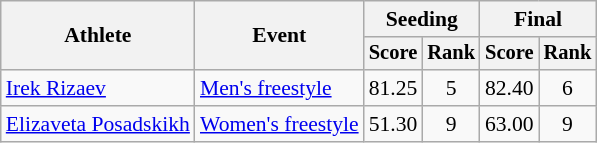<table class=wikitable style=font-size:90%;text-align:center>
<tr>
<th rowspan=2>Athlete</th>
<th rowspan=2>Event</th>
<th colspan=2>Seeding</th>
<th colspan=2>Final</th>
</tr>
<tr style=font-size:95%>
<th>Score</th>
<th>Rank</th>
<th>Score</th>
<th>Rank</th>
</tr>
<tr>
<td align=left><a href='#'>Irek Rizaev</a></td>
<td align=left><a href='#'>Men's freestyle</a></td>
<td>81.25</td>
<td>5</td>
<td>82.40</td>
<td>6</td>
</tr>
<tr>
<td align=left><a href='#'>Elizaveta Posadskikh</a></td>
<td align=left><a href='#'>Women's freestyle</a></td>
<td>51.30</td>
<td>9</td>
<td>63.00</td>
<td>9</td>
</tr>
</table>
